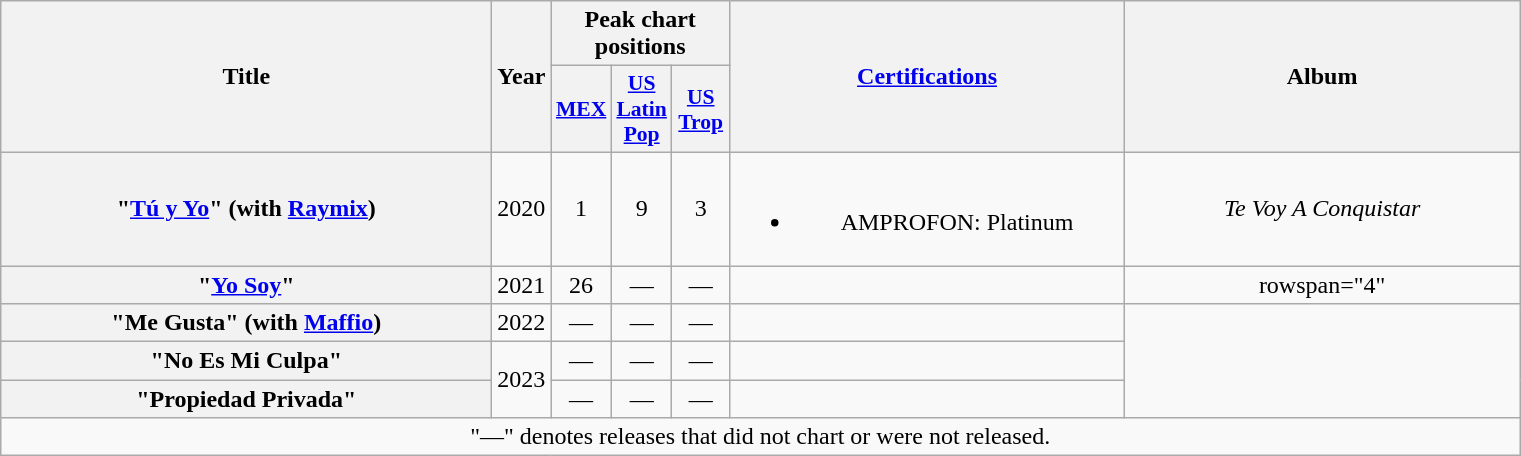<table class="wikitable plainrowheaders" style="text-align:center;">
<tr>
<th scope="col" rowspan="2" style="width:20em;">Title</th>
<th scope="col" rowspan="2">Year</th>
<th scope="col" colspan="3">Peak chart positions</th>
<th scope="col" rowspan="2" style="width:16em;"><a href='#'>Certifications</a></th>
<th scope="col" rowspan="2" style="width:16em;">Album</th>
</tr>
<tr>
<th scope="col" style="width:2.2em;font-size:90%;"><a href='#'>MEX</a><br></th>
<th scope="col" style="width:2.2em;font-size:90%;"><a href='#'>US<br>Latin Pop</a><br></th>
<th scope="col" style="width:2.2em;font-size:90%;"><a href='#'>US<br>Trop</a><br></th>
</tr>
<tr>
<th scope="row">"<a href='#'>Tú y Yo</a>" <span>(with <a href='#'>Raymix</a>)</span></th>
<td>2020</td>
<td>1</td>
<td>9</td>
<td>3</td>
<td><br><ul><li>AMPROFON: Platinum</li></ul></td>
<td><em>Te Voy A Conquistar</em></td>
</tr>
<tr>
<th scope="row">"<a href='#'>Yo Soy</a>"</th>
<td>2021</td>
<td>26</td>
<td>—</td>
<td>—</td>
<td></td>
<td>rowspan="4" </td>
</tr>
<tr>
<th scope="row">"Me Gusta" <span>(with <a href='#'>Maffio</a>)</span></th>
<td>2022</td>
<td>—</td>
<td>—</td>
<td>—</td>
<td></td>
</tr>
<tr>
<th scope="row">"No Es Mi Culpa"</th>
<td rowspan="2">2023</td>
<td>—</td>
<td>—</td>
<td>—</td>
<td></td>
</tr>
<tr>
<th scope="row">"Propiedad Privada"</th>
<td>—</td>
<td>—</td>
<td>—</td>
<td></td>
</tr>
<tr>
<td colspan="20">"—" denotes releases that did not chart or were not released.</td>
</tr>
</table>
